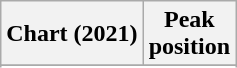<table class="wikitable sortable plainrowheaders" style="text-align:center">
<tr>
<th scope="col">Chart (2021)</th>
<th scope="col">Peak<br>position</th>
</tr>
<tr>
</tr>
<tr>
</tr>
<tr>
</tr>
<tr>
</tr>
<tr>
</tr>
<tr>
</tr>
<tr>
</tr>
<tr>
</tr>
<tr>
</tr>
<tr>
</tr>
<tr>
</tr>
<tr>
</tr>
</table>
